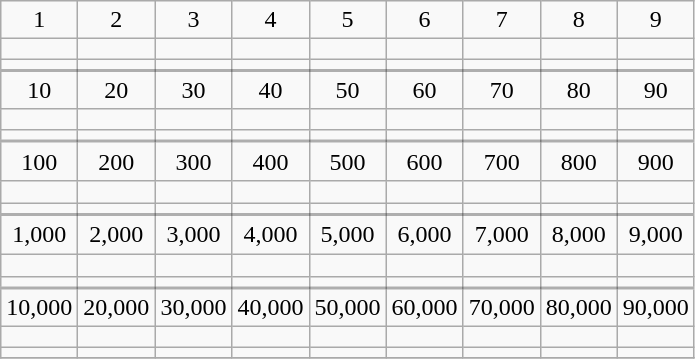<table class="wikitable" style="text-align:center; ">
<tr>
<td>1</td>
<td>2</td>
<td>3</td>
<td>4</td>
<td>5</td>
<td>6</td>
<td>7</td>
<td>8</td>
<td>9</td>
</tr>
<tr style="font-size: 190%">
<td></td>
<td></td>
<td></td>
<td></td>
<td></td>
<td></td>
<td></td>
<td></td>
<td></td>
</tr>
<tr>
<td></td>
<td></td>
<td></td>
<td></td>
<td></td>
<td></td>
<td></td>
<td></td>
<td></td>
</tr>
<tr style="border-top: 2px solid rgba(0,0,0, .3);">
<td>10</td>
<td>20</td>
<td>30</td>
<td>40</td>
<td>50</td>
<td>60</td>
<td>70</td>
<td>80</td>
<td>90</td>
</tr>
<tr style="font-size: 200%">
<td></td>
<td></td>
<td></td>
<td></td>
<td></td>
<td></td>
<td></td>
<td></td>
<td></td>
</tr>
<tr>
<td></td>
<td></td>
<td></td>
<td></td>
<td></td>
<td></td>
<td></td>
<td></td>
<td></td>
</tr>
<tr style="border-top: 2px solid rgba(0,0,0, .3);">
<td>100</td>
<td>200</td>
<td>300</td>
<td>400</td>
<td>500</td>
<td>600</td>
<td>700</td>
<td>800</td>
<td>900</td>
</tr>
<tr style="font-size: 220%">
<td></td>
<td></td>
<td></td>
<td></td>
<td></td>
<td></td>
<td></td>
<td></td>
<td></td>
</tr>
<tr>
<td></td>
<td></td>
<td></td>
<td></td>
<td></td>
<td></td>
<td></td>
<td></td>
<td></td>
</tr>
<tr style="border-top: 2px solid rgba(0,0,0, .3);">
<td>1,000</td>
<td>2,000</td>
<td>3,000</td>
<td>4,000</td>
<td>5,000</td>
<td>6,000</td>
<td>7,000</td>
<td>8,000</td>
<td>9,000</td>
</tr>
<tr style="font-size: 220%">
<td></td>
<td></td>
<td></td>
<td></td>
<td></td>
<td></td>
<td></td>
<td></td>
<td></td>
</tr>
<tr>
<td></td>
<td></td>
<td></td>
<td></td>
<td></td>
<td></td>
<td></td>
<td></td>
<td></td>
</tr>
<tr style="border-top: 2px solid rgba(0,0,0, .3);">
<td>10,000</td>
<td>20,000</td>
<td>30,000</td>
<td>40,000</td>
<td>50,000</td>
<td>60,000</td>
<td>70,000</td>
<td>80,000</td>
<td>90,000</td>
</tr>
<tr style="font-size: 190%">
<td></td>
<td></td>
<td></td>
<td></td>
<td></td>
<td></td>
<td></td>
<td></td>
<td></td>
</tr>
<tr>
<td></td>
<td></td>
<td></td>
<td></td>
<td></td>
<td></td>
<td></td>
<td></td>
<td></td>
</tr>
<tr>
</tr>
</table>
